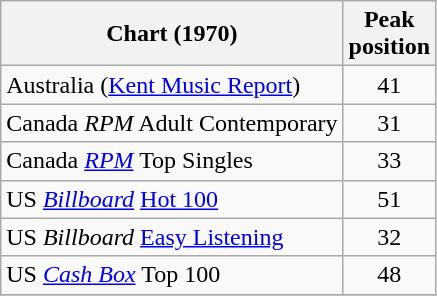<table class="wikitable sortable">
<tr>
<th>Chart (1970)</th>
<th>Peak<br>position</th>
</tr>
<tr>
<td>Australia (<a href='#'>Kent Music Report</a>)</td>
<td style="text-align:center;">41</td>
</tr>
<tr>
<td>Canada <em>RPM</em> Adult Contemporary</td>
<td style="text-align:center;">31</td>
</tr>
<tr>
<td>Canada <em><a href='#'>RPM</a></em> Top Singles</td>
<td style="text-align:center;">33</td>
</tr>
<tr>
<td>US <em><a href='#'>Billboard</a></em> <a href='#'>Hot 100</a></td>
<td style="text-align:center;">51</td>
</tr>
<tr>
<td>US <em>Billboard</em> <a href='#'>Easy Listening</a></td>
<td style="text-align:center;">32</td>
</tr>
<tr>
<td>US <a href='#'><em>Cash Box</em></a> Top 100</td>
<td align="center">48</td>
</tr>
<tr>
</tr>
</table>
